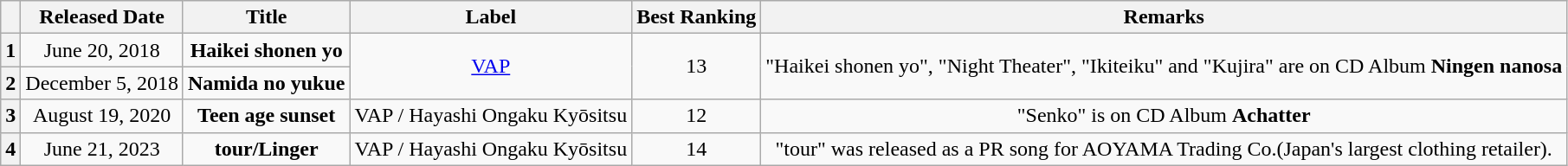<table class="wikitable" style="text-align:center">
<tr>
<th></th>
<th>Released Date</th>
<th>Title</th>
<th>Label</th>
<th>Best Ranking</th>
<th>Remarks</th>
</tr>
<tr>
<th>1</th>
<td>June 20, 2018</td>
<td><strong> Haikei shonen yo</strong></td>
<td rowspan="2"><a href='#'>VAP</a></td>
<td rowspan="2">13</td>
<td rowspan="2">"Haikei shonen yo", "Night Theater", "Ikiteiku" and "Kujira" are on CD Album <strong>Ningen nanosa</strong></td>
</tr>
<tr>
<th>2</th>
<td>December 5, 2018</td>
<td><strong>Namida no yukue</strong></td>
</tr>
<tr>
<th>3</th>
<td>August 19, 2020</td>
<td><strong>Teen age sunset</strong></td>
<td>VAP / Hayashi Ongaku Kyōsitsu</td>
<td>12</td>
<td>"Senko" is on CD Album <strong>Achatter</strong></td>
</tr>
<tr>
<th>4</th>
<td>June 21, 2023</td>
<td><strong>tour/Linger</strong></td>
<td>VAP / Hayashi Ongaku Kyōsitsu</td>
<td>14</td>
<td>"tour" was released as a PR song for AOYAMA Trading Co.(Japan's largest clothing retailer).</td>
</tr>
</table>
